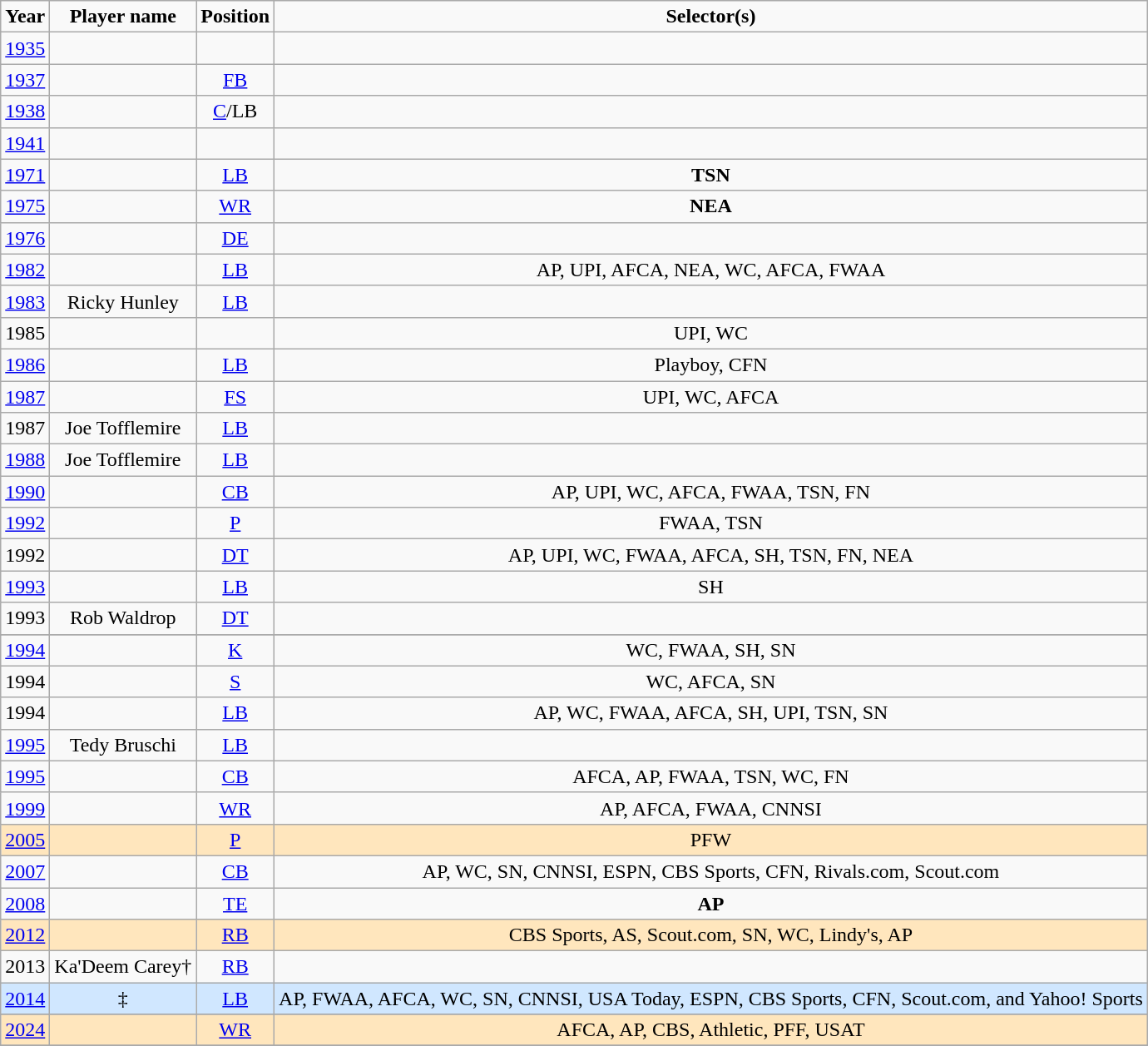<table class="wikitable" style="text-align:center">
<tr style="font-weight:bold">
<td>Year</td>
<td>Player name</td>
<td>Position</td>
<td>Selector(s)</td>
</tr>
<tr>
<td><a href='#'>1935</a></td>
<td></td>
<td></td>
<td> </td>
</tr>
<tr>
<td><a href='#'>1937</a></td>
<td></td>
<td><a href='#'>FB</a></td>
<td> </td>
</tr>
<tr>
<td><a href='#'>1938</a></td>
<td></td>
<td><a href='#'>C</a>/LB</td>
<td> </td>
</tr>
<tr>
<td><a href='#'>1941</a></td>
<td></td>
<td></td>
<td></td>
</tr>
<tr>
<td><a href='#'>1971</a></td>
<td></td>
<td><a href='#'>LB</a></td>
<td><strong>TSN</strong></td>
</tr>
<tr>
<td><a href='#'>1975</a></td>
<td></td>
<td><a href='#'>WR</a></td>
<td><strong>NEA</strong></td>
</tr>
<tr>
<td><a href='#'>1976</a></td>
<td></td>
<td><a href='#'>DE</a></td>
<td></td>
</tr>
<tr>
<td><a href='#'>1982</a></td>
<td></td>
<td><a href='#'>LB</a></td>
<td>AP, UPI, AFCA, NEA, WC, AFCA, FWAA</td>
</tr>
<tr>
<td><a href='#'>1983</a></td>
<td>Ricky Hunley</td>
<td><a href='#'>LB</a></td>
<td></td>
</tr>
<tr>
<td>1985</td>
<td><strong></strong></td>
<td></td>
<td>UPI, WC</td>
</tr>
<tr>
<td><a href='#'>1986</a></td>
<td></td>
<td><a href='#'>LB</a></td>
<td>Playboy, CFN</td>
</tr>
<tr>
<td><a href='#'>1987</a></td>
<td></td>
<td><a href='#'>FS</a></td>
<td>UPI, WC, AFCA</td>
</tr>
<tr>
<td>1987</td>
<td>Joe Tofflemire</td>
<td><a href='#'>LB</a></td>
<td></td>
</tr>
<tr>
<td><a href='#'>1988</a></td>
<td>Joe Tofflemire</td>
<td><a href='#'>LB</a></td>
<td> </td>
</tr>
<tr>
<td><a href='#'>1990</a></td>
<td></td>
<td><a href='#'>CB</a></td>
<td>AP, UPI, WC, AFCA, FWAA, TSN, FN</td>
</tr>
<tr>
<td><a href='#'>1992</a></td>
<td></td>
<td><a href='#'>P</a></td>
<td>FWAA, TSN</td>
</tr>
<tr>
<td>1992</td>
<td></td>
<td><a href='#'>DT</a></td>
<td>AP, UPI, WC, FWAA, AFCA, SH, TSN, FN, NEA</td>
</tr>
<tr>
<td><a href='#'>1993</a></td>
<td></td>
<td><a href='#'>LB</a></td>
<td>SH</td>
</tr>
<tr>
<td>1993</td>
<td>Rob Waldrop</td>
<td><a href='#'>DT</a></td>
<td></td>
</tr>
<tr>
</tr>
<tr>
<td><a href='#'>1994</a></td>
<td></td>
<td><a href='#'>K</a></td>
<td>WC, FWAA, SH, SN</td>
</tr>
<tr>
<td>1994</td>
<td></td>
<td><a href='#'>S</a></td>
<td>WC, AFCA, SN</td>
</tr>
<tr>
<td>1994</td>
<td></td>
<td><a href='#'>LB</a></td>
<td>AP, WC, FWAA, AFCA, SH, UPI, TSN, SN</td>
</tr>
<tr>
<td><a href='#'>1995</a></td>
<td>Tedy Bruschi</td>
<td><a href='#'>LB</a></td>
<td></td>
</tr>
<tr>
<td><a href='#'>1995</a></td>
<td></td>
<td><a href='#'>CB</a></td>
<td>AFCA, AP, FWAA, TSN, WC, FN</td>
</tr>
<tr>
<td><a href='#'>1999</a></td>
<td></td>
<td><a href='#'>WR</a></td>
<td>AP, AFCA, FWAA, CNNSI</td>
</tr>
<tr style="background-color:#FFE6BD">
<td><a href='#'>2005</a></td>
<td><strong></strong></td>
<td><a href='#'>P</a></td>
<td>PFW</td>
</tr>
<tr>
<td><a href='#'>2007</a></td>
<td></td>
<td><a href='#'>CB</a></td>
<td>AP, WC, SN, CNNSI, ESPN, CBS Sports, CFN, Rivals.com, Scout.com</td>
</tr>
<tr>
<td><a href='#'>2008</a></td>
<td></td>
<td><a href='#'>TE</a></td>
<td><strong>AP</strong></td>
</tr>
<tr style="background-color:#FFE6BD">
<td><a href='#'>2012</a></td>
<td><strong></strong></td>
<td><a href='#'>RB</a></td>
<td>CBS Sports, AS, Scout.com, SN, WC, Lindy's, AP</td>
</tr>
<tr>
<td>2013</td>
<td>Ka'Deem Carey†</td>
<td><a href='#'>RB</a></td>
<td></td>
</tr>
<tr bgcolor=#D0E7FF>
<td><a href='#'>2014</a></td>
<td><strong></strong>‡</td>
<td><a href='#'>LB</a></td>
<td>AP, FWAA, AFCA, WC, SN, CNNSI, USA Today, ESPN, CBS Sports, CFN, Scout.com, and Yahoo! Sports</td>
</tr>
<tr>
</tr>
<tr style="background-color:#FFE6BD">
<td><a href='#'>2024</a></td>
<td><strong></strong></td>
<td><a href='#'>WR</a></td>
<td>AFCA, AP, CBS, Athletic, PFF, USAT</td>
</tr>
<tr>
</tr>
</table>
